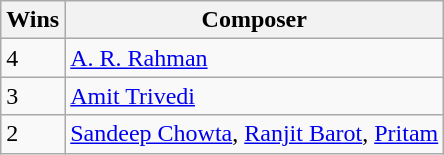<table class="wikitable">
<tr>
<th>Wins</th>
<th>Composer</th>
</tr>
<tr>
<td>4</td>
<td><a href='#'>A. R. Rahman</a></td>
</tr>
<tr>
<td>3</td>
<td><a href='#'>Amit Trivedi</a></td>
</tr>
<tr>
<td>2</td>
<td><a href='#'>Sandeep Chowta</a>, <a href='#'>Ranjit Barot</a>, <a href='#'>Pritam</a></td>
</tr>
</table>
